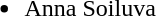<table style="width:100%;">
<tr>
<td style="vertical-align:top; width:20%;"><br><ul><li> Anna Soiluva</li></ul></td>
</tr>
</table>
